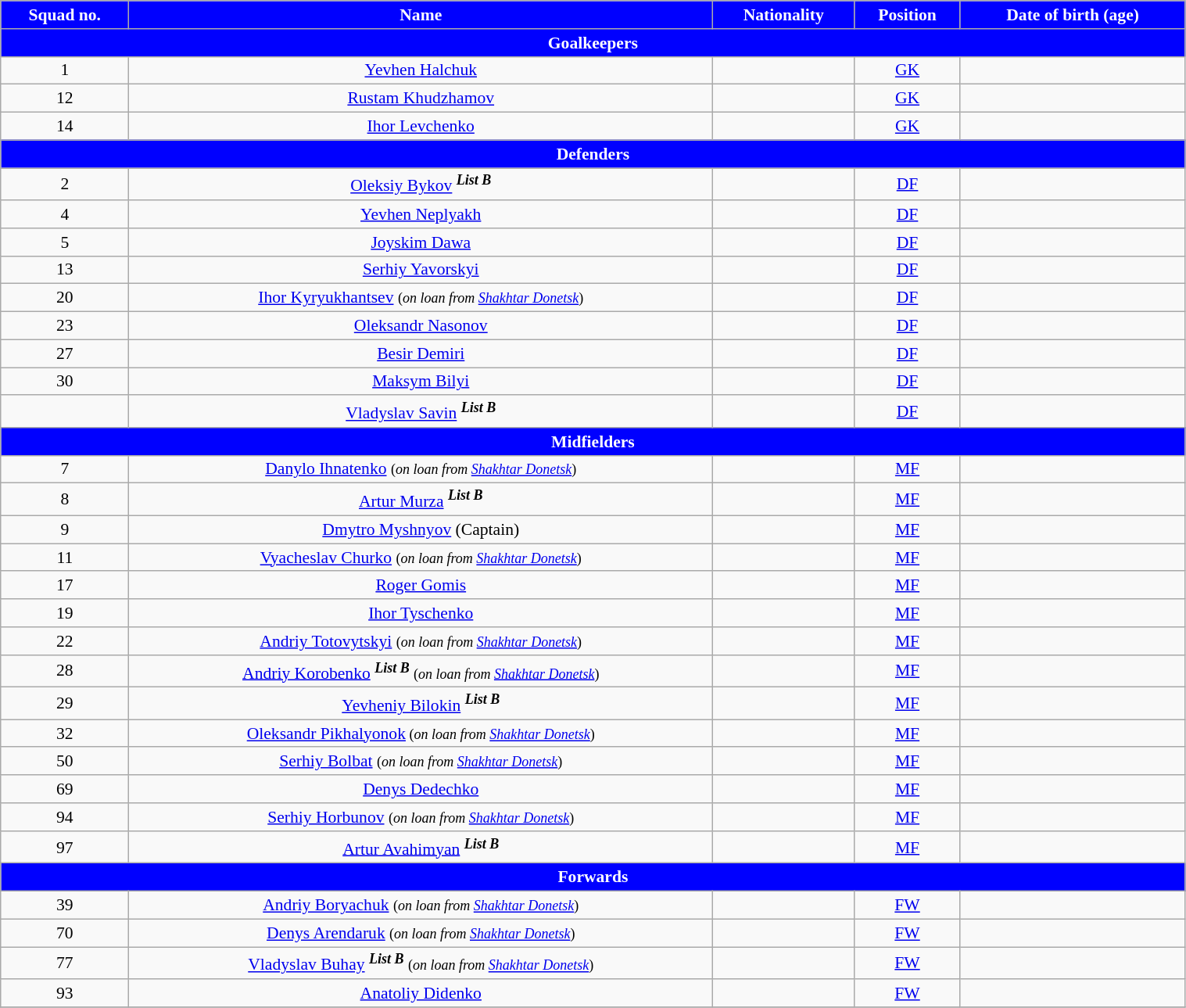<table class="wikitable" style="text-align:center; font-size:90%; width:80%">
<tr>
<th style="background:#0000ff; color:white; text-align:center">Squad no.</th>
<th style="background:#0000ff; color:white; text-align:center">Name</th>
<th style="background:#0000ff; color:white; text-align:center">Nationality</th>
<th style="background:#0000ff; color:white; text-align:center">Position</th>
<th style="background:#0000ff; color:white; text-align:center">Date of birth (age)</th>
</tr>
<tr>
<th colspan="6" style="background:#0000ff; color:white; text-align:center">Goalkeepers</th>
</tr>
<tr>
<td>1</td>
<td><a href='#'>Yevhen Halchuk</a></td>
<td></td>
<td><a href='#'>GK</a></td>
<td></td>
</tr>
<tr>
<td>12</td>
<td><a href='#'>Rustam Khudzhamov</a></td>
<td></td>
<td><a href='#'>GK</a></td>
<td></td>
</tr>
<tr>
<td>14</td>
<td><a href='#'>Ihor Levchenko</a></td>
<td></td>
<td><a href='#'>GK</a></td>
<td></td>
</tr>
<tr>
<th colspan="6" style="background:#0000ff; color:white; text-align:center">Defenders</th>
</tr>
<tr>
<td>2</td>
<td><a href='#'>Oleksiy Bykov</a> <sup><strong><em>List B</em></strong></sup></td>
<td></td>
<td><a href='#'>DF</a></td>
<td></td>
</tr>
<tr>
<td>4</td>
<td><a href='#'>Yevhen Neplyakh</a></td>
<td></td>
<td><a href='#'>DF</a></td>
<td></td>
</tr>
<tr>
<td>5</td>
<td><a href='#'>Joyskim Dawa</a></td>
<td></td>
<td><a href='#'>DF</a></td>
<td></td>
</tr>
<tr>
<td>13</td>
<td><a href='#'>Serhiy Yavorskyi</a></td>
<td></td>
<td><a href='#'>DF</a></td>
<td></td>
</tr>
<tr>
<td>20</td>
<td><a href='#'>Ihor Kyryukhantsev</a> <small> (<em>on loan from <a href='#'>Shakhtar Donetsk</a></em>)</small></td>
<td></td>
<td><a href='#'>DF</a></td>
<td></td>
</tr>
<tr>
<td>23</td>
<td><a href='#'>Oleksandr Nasonov</a></td>
<td></td>
<td><a href='#'>DF</a></td>
<td></td>
</tr>
<tr>
<td>27</td>
<td><a href='#'>Besir Demiri</a></td>
<td></td>
<td><a href='#'>DF</a></td>
<td></td>
</tr>
<tr>
<td>30</td>
<td><a href='#'>Maksym Bilyi</a></td>
<td></td>
<td><a href='#'>DF</a></td>
<td></td>
</tr>
<tr>
<td></td>
<td><a href='#'>Vladyslav Savin</a> <sup><strong><em>List B</em></strong></sup></td>
<td></td>
<td><a href='#'>DF</a></td>
<td></td>
</tr>
<tr>
<th colspan="6" style="background:#0000ff; color:white; text-align:center">Midfielders</th>
</tr>
<tr>
<td>7</td>
<td><a href='#'>Danylo Ihnatenko</a> <small> (<em>on loan from <a href='#'>Shakhtar Donetsk</a></em>)</small></td>
<td></td>
<td><a href='#'>MF</a></td>
<td></td>
</tr>
<tr>
<td>8</td>
<td><a href='#'>Artur Murza</a> <sup><strong><em>List B</em></strong></sup></td>
<td></td>
<td><a href='#'>MF</a></td>
<td></td>
</tr>
<tr>
<td>9</td>
<td><a href='#'>Dmytro Myshnyov</a> (Captain)</td>
<td></td>
<td><a href='#'>MF</a></td>
<td></td>
</tr>
<tr>
<td>11</td>
<td><a href='#'>Vyacheslav Churko</a> <small> (<em>on loan from <a href='#'>Shakhtar Donetsk</a></em>)</small></td>
<td></td>
<td><a href='#'>MF</a></td>
<td></td>
</tr>
<tr>
<td>17</td>
<td><a href='#'>Roger Gomis</a></td>
<td></td>
<td><a href='#'>MF</a></td>
<td></td>
</tr>
<tr>
<td>19</td>
<td><a href='#'>Ihor Tyschenko</a></td>
<td></td>
<td><a href='#'>MF</a></td>
<td></td>
</tr>
<tr>
<td>22</td>
<td><a href='#'>Andriy Totovytskyi</a> <small> (<em>on loan from <a href='#'>Shakhtar Donetsk</a></em>)</small></td>
<td></td>
<td><a href='#'>MF</a></td>
<td></td>
</tr>
<tr>
<td>28</td>
<td><a href='#'>Andriy Korobenko</a> <sup><strong><em>List B</em></strong></sup> <small> (<em>on loan from <a href='#'>Shakhtar Donetsk</a></em>)</small></td>
<td></td>
<td><a href='#'>MF</a></td>
<td></td>
</tr>
<tr>
<td>29</td>
<td><a href='#'>Yevheniy Bilokin</a> <sup><strong><em>List B</em></strong></sup></td>
<td></td>
<td><a href='#'>MF</a></td>
<td></td>
</tr>
<tr>
<td>32</td>
<td><a href='#'>Oleksandr Pikhalyonok</a><small> (<em>on loan from <a href='#'>Shakhtar Donetsk</a></em>)</small></td>
<td></td>
<td><a href='#'>MF</a></td>
<td></td>
</tr>
<tr>
<td>50</td>
<td><a href='#'>Serhiy Bolbat</a> <small> (<em>on loan from <a href='#'>Shakhtar Donetsk</a></em>)</small></td>
<td></td>
<td><a href='#'>MF</a></td>
<td></td>
</tr>
<tr>
<td>69</td>
<td><a href='#'>Denys Dedechko</a></td>
<td></td>
<td><a href='#'>MF</a></td>
<td></td>
</tr>
<tr>
<td>94</td>
<td><a href='#'>Serhiy Horbunov</a> <small> (<em>on loan from <a href='#'>Shakhtar Donetsk</a></em>)</small></td>
<td></td>
<td><a href='#'>MF</a></td>
<td></td>
</tr>
<tr>
<td>97</td>
<td><a href='#'>Artur Avahimyan</a> <sup><strong><em>List B</em></strong></sup></td>
<td></td>
<td><a href='#'>MF</a></td>
<td></td>
</tr>
<tr>
<th colspan="7" style="background:#0000ff; color:white; text-align:center">Forwards</th>
</tr>
<tr>
<td>39</td>
<td><a href='#'>Andriy Boryachuk</a> <small> (<em>on loan from <a href='#'>Shakhtar Donetsk</a></em>)</small></td>
<td></td>
<td><a href='#'>FW</a></td>
<td></td>
</tr>
<tr>
<td>70</td>
<td><a href='#'>Denys Arendaruk</a> <small> (<em>on loan from <a href='#'>Shakhtar Donetsk</a></em>)</small></td>
<td></td>
<td><a href='#'>FW</a></td>
<td></td>
</tr>
<tr>
<td>77</td>
<td><a href='#'>Vladyslav Buhay</a> <sup><strong><em>List B</em></strong></sup> <small> (<em>on loan from <a href='#'>Shakhtar Donetsk</a></em>)</small></td>
<td></td>
<td><a href='#'>FW</a></td>
<td></td>
</tr>
<tr>
<td>93</td>
<td><a href='#'>Anatoliy Didenko</a></td>
<td></td>
<td><a href='#'>FW</a></td>
<td></td>
</tr>
<tr>
</tr>
</table>
